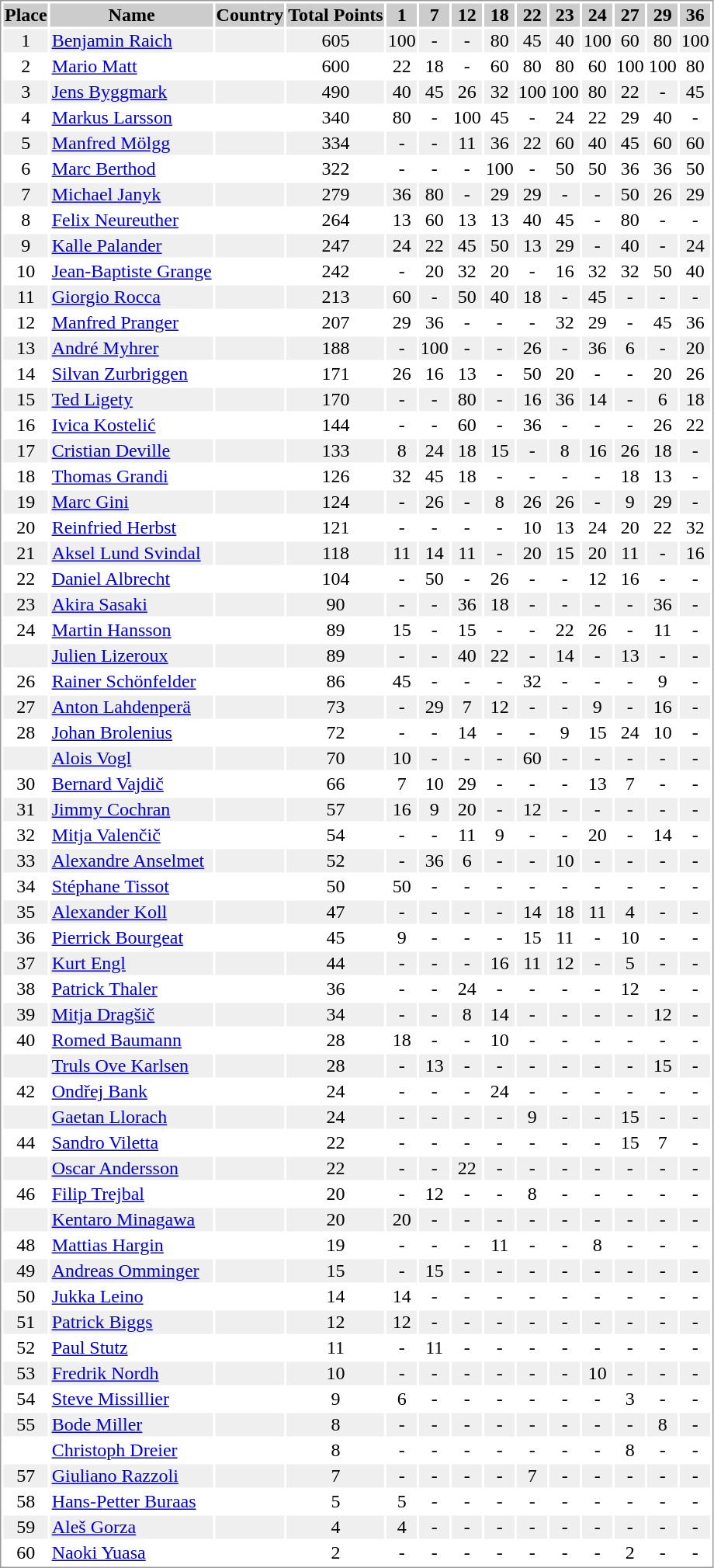<table border="0" style="border: 1px solid #999; background-color:#FFFFFF; text-align:center">
<tr align="center" bgcolor="#CCCCCC">
<th>Place</th>
<th>Name</th>
<th>Country</th>
<th>Total Points</th>
<th>1</th>
<th>7</th>
<th>12</th>
<th>18</th>
<th>22</th>
<th>23</th>
<th>24</th>
<th>27</th>
<th>29</th>
<th>36</th>
</tr>
<tr bgcolor="#EFEFEF">
<td>1</td>
<td align="left"><a href='#'>Benjamin Raich</a></td>
<td align="left"></td>
<td>605</td>
<td>100</td>
<td>-</td>
<td>-</td>
<td>80</td>
<td>45</td>
<td>40</td>
<td>100</td>
<td>60</td>
<td>80</td>
<td>100</td>
</tr>
<tr>
<td>2</td>
<td align="left"><a href='#'>Mario Matt</a></td>
<td align="left"></td>
<td>600</td>
<td>22</td>
<td>18</td>
<td>-</td>
<td>60</td>
<td>80</td>
<td>80</td>
<td>60</td>
<td>100</td>
<td>100</td>
<td>80</td>
</tr>
<tr bgcolor="#EFEFEF">
<td>3</td>
<td align="left"><a href='#'>Jens Byggmark</a></td>
<td align="left"></td>
<td>490</td>
<td>40</td>
<td>45</td>
<td>26</td>
<td>32</td>
<td>100</td>
<td>100</td>
<td>80</td>
<td>22</td>
<td>-</td>
<td>45</td>
</tr>
<tr>
<td>4</td>
<td align="left"><a href='#'>Markus Larsson</a></td>
<td align="left"></td>
<td>340</td>
<td>80</td>
<td>-</td>
<td>100</td>
<td>45</td>
<td>-</td>
<td>24</td>
<td>22</td>
<td>29</td>
<td>40</td>
<td>-</td>
</tr>
<tr bgcolor="#EFEFEF">
<td>5</td>
<td align="left"><a href='#'>Manfred Mölgg</a></td>
<td align="left"></td>
<td>334</td>
<td>-</td>
<td>-</td>
<td>11</td>
<td>36</td>
<td>22</td>
<td>60</td>
<td>40</td>
<td>45</td>
<td>60</td>
<td>60</td>
</tr>
<tr>
<td>6</td>
<td align="left"><a href='#'>Marc Berthod</a></td>
<td align="left"></td>
<td>322</td>
<td>-</td>
<td>-</td>
<td>-</td>
<td>100</td>
<td>-</td>
<td>50</td>
<td>50</td>
<td>36</td>
<td>36</td>
<td>50</td>
</tr>
<tr bgcolor="#EFEFEF">
<td>7</td>
<td align="left"><a href='#'>Michael Janyk</a></td>
<td align="left"></td>
<td>279</td>
<td>36</td>
<td>80</td>
<td>-</td>
<td>29</td>
<td>29</td>
<td>-</td>
<td>-</td>
<td>50</td>
<td>26</td>
<td>29</td>
</tr>
<tr>
<td>8</td>
<td align="left"><a href='#'>Felix Neureuther</a></td>
<td align="left"></td>
<td>264</td>
<td>13</td>
<td>60</td>
<td>13</td>
<td>13</td>
<td>40</td>
<td>45</td>
<td>-</td>
<td>80</td>
<td>-</td>
<td>-</td>
</tr>
<tr bgcolor="#EFEFEF">
<td>9</td>
<td align="left"><a href='#'>Kalle Palander</a></td>
<td align="left"></td>
<td>247</td>
<td>24</td>
<td>22</td>
<td>45</td>
<td>50</td>
<td>13</td>
<td>29</td>
<td>-</td>
<td>40</td>
<td>-</td>
<td>24</td>
</tr>
<tr>
<td>10</td>
<td align="left"><a href='#'>Jean-Baptiste Grange</a></td>
<td align="left"></td>
<td>242</td>
<td>-</td>
<td>20</td>
<td>32</td>
<td>20</td>
<td>-</td>
<td>16</td>
<td>32</td>
<td>32</td>
<td>50</td>
<td>40</td>
</tr>
<tr bgcolor="#EFEFEF">
<td>11</td>
<td align="left"><a href='#'>Giorgio Rocca</a></td>
<td align="left"></td>
<td>213</td>
<td>60</td>
<td>-</td>
<td>50</td>
<td>40</td>
<td>18</td>
<td>-</td>
<td>45</td>
<td>-</td>
<td>-</td>
<td>-</td>
</tr>
<tr>
<td>12</td>
<td align="left"><a href='#'>Manfred Pranger</a></td>
<td align="left"></td>
<td>207</td>
<td>29</td>
<td>36</td>
<td>-</td>
<td>-</td>
<td>-</td>
<td>32</td>
<td>29</td>
<td>-</td>
<td>45</td>
<td>36</td>
</tr>
<tr bgcolor="#EFEFEF">
<td>13</td>
<td align="left"><a href='#'>André Myhrer</a></td>
<td align="left"></td>
<td>188</td>
<td>-</td>
<td>100</td>
<td>-</td>
<td>-</td>
<td>26</td>
<td>-</td>
<td>36</td>
<td>6</td>
<td>-</td>
<td>20</td>
</tr>
<tr>
<td>14</td>
<td align="left"><a href='#'>Silvan Zurbriggen</a></td>
<td align="left"></td>
<td>171</td>
<td>26</td>
<td>16</td>
<td>13</td>
<td>-</td>
<td>50</td>
<td>20</td>
<td>-</td>
<td>-</td>
<td>20</td>
<td>26</td>
</tr>
<tr bgcolor="#EFEFEF">
<td>15</td>
<td align="left"><a href='#'>Ted Ligety</a></td>
<td align="left"></td>
<td>170</td>
<td>-</td>
<td>-</td>
<td>80</td>
<td>-</td>
<td>16</td>
<td>36</td>
<td>14</td>
<td>-</td>
<td>6</td>
<td>18</td>
</tr>
<tr>
<td>16</td>
<td align="left"><a href='#'>Ivica Kostelić</a></td>
<td align="left"></td>
<td>144</td>
<td>-</td>
<td>-</td>
<td>60</td>
<td>-</td>
<td>36</td>
<td>-</td>
<td>-</td>
<td>-</td>
<td>26</td>
<td>22</td>
</tr>
<tr bgcolor="#EFEFEF">
<td>17</td>
<td align="left"><a href='#'>Cristian Deville</a></td>
<td align="left"></td>
<td>133</td>
<td>8</td>
<td>24</td>
<td>18</td>
<td>15</td>
<td>-</td>
<td>8</td>
<td>16</td>
<td>26</td>
<td>18</td>
<td>-</td>
</tr>
<tr>
<td>18</td>
<td align="left"><a href='#'>Thomas Grandi</a></td>
<td align="left"></td>
<td>126</td>
<td>32</td>
<td>45</td>
<td>18</td>
<td>-</td>
<td>-</td>
<td>-</td>
<td>-</td>
<td>18</td>
<td>13</td>
<td>-</td>
</tr>
<tr bgcolor="#EFEFEF">
<td>19</td>
<td align="left"><a href='#'>Marc Gini</a></td>
<td align="left"></td>
<td>124</td>
<td>-</td>
<td>26</td>
<td>-</td>
<td>8</td>
<td>26</td>
<td>26</td>
<td>-</td>
<td>9</td>
<td>29</td>
<td>-</td>
</tr>
<tr>
<td>20</td>
<td align="left"><a href='#'>Reinfried Herbst</a></td>
<td align="left"></td>
<td>121</td>
<td>-</td>
<td>-</td>
<td>-</td>
<td>-</td>
<td>10</td>
<td>13</td>
<td>24</td>
<td>20</td>
<td>22</td>
<td>32</td>
</tr>
<tr bgcolor="#EFEFEF">
<td>21</td>
<td align="left"><a href='#'>Aksel Lund Svindal</a></td>
<td align="left"></td>
<td>118</td>
<td>11</td>
<td>14</td>
<td>11</td>
<td>-</td>
<td>20</td>
<td>15</td>
<td>20</td>
<td>11</td>
<td>-</td>
<td>16</td>
</tr>
<tr>
<td>22</td>
<td align="left"><a href='#'>Daniel Albrecht</a></td>
<td align="left"></td>
<td>104</td>
<td>-</td>
<td>50</td>
<td>-</td>
<td>26</td>
<td>-</td>
<td>-</td>
<td>12</td>
<td>16</td>
<td>-</td>
<td>-</td>
</tr>
<tr bgcolor="#EFEFEF">
<td>23</td>
<td align="left"><a href='#'>Akira Sasaki</a></td>
<td align="left"></td>
<td>90</td>
<td>-</td>
<td>-</td>
<td>36</td>
<td>18</td>
<td>-</td>
<td>-</td>
<td>-</td>
<td>-</td>
<td>36</td>
<td>-</td>
</tr>
<tr>
<td>24</td>
<td align="left"><a href='#'>Martin Hansson</a></td>
<td align="left"></td>
<td>89</td>
<td>15</td>
<td>-</td>
<td>15</td>
<td>-</td>
<td>-</td>
<td>22</td>
<td>26</td>
<td>-</td>
<td>11</td>
<td>-</td>
</tr>
<tr bgcolor="#EFEFEF">
<td></td>
<td align="left"><a href='#'>Julien Lizeroux</a></td>
<td align="left"></td>
<td>89</td>
<td>-</td>
<td>-</td>
<td>40</td>
<td>22</td>
<td>-</td>
<td>14</td>
<td>-</td>
<td>13</td>
<td>-</td>
<td>-</td>
</tr>
<tr>
<td>26</td>
<td align="left"><a href='#'>Rainer Schönfelder</a></td>
<td align="left"></td>
<td>86</td>
<td>45</td>
<td>-</td>
<td>-</td>
<td>-</td>
<td>32</td>
<td>-</td>
<td>-</td>
<td>-</td>
<td>9</td>
<td>-</td>
</tr>
<tr bgcolor="#EFEFEF">
<td>27</td>
<td align="left"><a href='#'>Anton Lahdenperä</a></td>
<td align="left"></td>
<td>73</td>
<td>-</td>
<td>29</td>
<td>7</td>
<td>12</td>
<td>-</td>
<td>-</td>
<td>9</td>
<td>-</td>
<td>16</td>
<td>-</td>
</tr>
<tr>
<td>28</td>
<td align="left"><a href='#'>Johan Brolenius</a></td>
<td align="left"></td>
<td>72</td>
<td>-</td>
<td>-</td>
<td>14</td>
<td>-</td>
<td>-</td>
<td>9</td>
<td>15</td>
<td>24</td>
<td>10</td>
<td>-</td>
</tr>
<tr bgcolor="#EFEFEF">
<td></td>
<td align="left"><a href='#'>Alois Vogl</a></td>
<td align="left"></td>
<td>70</td>
<td>10</td>
<td>-</td>
<td>-</td>
<td>-</td>
<td>60</td>
<td>-</td>
<td>-</td>
<td>-</td>
<td>-</td>
<td>-</td>
</tr>
<tr>
<td>30</td>
<td align="left"><a href='#'>Bernard Vajdič</a></td>
<td align="left"></td>
<td>66</td>
<td>7</td>
<td>10</td>
<td>29</td>
<td>-</td>
<td>-</td>
<td>-</td>
<td>13</td>
<td>7</td>
<td>-</td>
<td>-</td>
</tr>
<tr bgcolor="#EFEFEF">
<td>31</td>
<td align="left"><a href='#'>Jimmy Cochran</a></td>
<td align="left"></td>
<td>57</td>
<td>16</td>
<td>9</td>
<td>20</td>
<td>-</td>
<td>12</td>
<td>-</td>
<td>-</td>
<td>-</td>
<td>-</td>
<td>-</td>
</tr>
<tr>
<td>32</td>
<td align="left"><a href='#'>Mitja Valenčič</a></td>
<td align="left"></td>
<td>54</td>
<td>-</td>
<td>-</td>
<td>11</td>
<td>9</td>
<td>-</td>
<td>-</td>
<td>20</td>
<td>-</td>
<td>14</td>
<td>-</td>
</tr>
<tr bgcolor="#EFEFEF">
<td>33</td>
<td align="left"><a href='#'>Alexandre Anselmet</a></td>
<td align="left"></td>
<td>52</td>
<td>-</td>
<td>36</td>
<td>6</td>
<td>-</td>
<td>-</td>
<td>10</td>
<td>-</td>
<td>-</td>
<td>-</td>
<td>-</td>
</tr>
<tr>
<td>34</td>
<td align="left"><a href='#'>Stéphane Tissot</a></td>
<td align="left"></td>
<td>50</td>
<td>50</td>
<td>-</td>
<td>-</td>
<td>-</td>
<td>-</td>
<td>-</td>
<td>-</td>
<td>-</td>
<td>-</td>
<td>-</td>
</tr>
<tr bgcolor="#EFEFEF">
<td>35</td>
<td align="left"><a href='#'>Alexander Koll</a></td>
<td align="left"></td>
<td>47</td>
<td>-</td>
<td>-</td>
<td>-</td>
<td>-</td>
<td>14</td>
<td>18</td>
<td>11</td>
<td>4</td>
<td>-</td>
<td>-</td>
</tr>
<tr>
<td>36</td>
<td align="left"><a href='#'>Pierrick Bourgeat</a></td>
<td align="left"></td>
<td>45</td>
<td>9</td>
<td>-</td>
<td>-</td>
<td>-</td>
<td>15</td>
<td>11</td>
<td>-</td>
<td>10</td>
<td>-</td>
<td>-</td>
</tr>
<tr bgcolor="#EFEFEF">
<td>37</td>
<td align="left"><a href='#'>Kurt Engl</a></td>
<td align="left"></td>
<td>44</td>
<td>-</td>
<td>-</td>
<td>-</td>
<td>16</td>
<td>11</td>
<td>12</td>
<td>-</td>
<td>5</td>
<td>-</td>
<td>-</td>
</tr>
<tr>
<td>38</td>
<td align="left"><a href='#'>Patrick Thaler</a></td>
<td align="left"></td>
<td>36</td>
<td>-</td>
<td>-</td>
<td>24</td>
<td>-</td>
<td>-</td>
<td>-</td>
<td>-</td>
<td>12</td>
<td>-</td>
<td>-</td>
</tr>
<tr bgcolor="#EFEFEF">
<td>39</td>
<td align="left"><a href='#'>Mitja Dragšič</a></td>
<td align="left"></td>
<td>34</td>
<td>-</td>
<td>-</td>
<td>8</td>
<td>14</td>
<td>-</td>
<td>-</td>
<td>-</td>
<td>-</td>
<td>12</td>
<td>-</td>
</tr>
<tr>
<td>40</td>
<td align="left"><a href='#'>Romed Baumann</a></td>
<td align="left"></td>
<td>28</td>
<td>18</td>
<td>-</td>
<td>-</td>
<td>10</td>
<td>-</td>
<td>-</td>
<td>-</td>
<td>-</td>
<td>-</td>
<td>-</td>
</tr>
<tr bgcolor="#EFEFEF">
<td></td>
<td align="left"><a href='#'>Truls Ove Karlsen</a></td>
<td align="left"></td>
<td>28</td>
<td>-</td>
<td>13</td>
<td>-</td>
<td>-</td>
<td>-</td>
<td>-</td>
<td>-</td>
<td>-</td>
<td>15</td>
<td>-</td>
</tr>
<tr>
<td>42</td>
<td align="left"><a href='#'>Ondřej Bank</a></td>
<td align="left"></td>
<td>24</td>
<td>-</td>
<td>-</td>
<td>-</td>
<td>24</td>
<td>-</td>
<td>-</td>
<td>-</td>
<td>-</td>
<td>-</td>
<td>-</td>
</tr>
<tr bgcolor="#EFEFEF">
<td></td>
<td align="left"><a href='#'>Gaetan Llorach</a></td>
<td align="left"></td>
<td>24</td>
<td>-</td>
<td>-</td>
<td>-</td>
<td>-</td>
<td>9</td>
<td>-</td>
<td>-</td>
<td>15</td>
<td>-</td>
<td>-</td>
</tr>
<tr>
<td>44</td>
<td align="left"><a href='#'>Sandro Viletta</a></td>
<td align="left"></td>
<td>22</td>
<td>-</td>
<td>-</td>
<td>-</td>
<td>-</td>
<td>-</td>
<td>-</td>
<td>-</td>
<td>15</td>
<td>7</td>
<td>-</td>
</tr>
<tr bgcolor="#EFEFEF">
<td></td>
<td align="left"><a href='#'>Oscar Andersson</a></td>
<td align="left"></td>
<td>22</td>
<td>-</td>
<td>-</td>
<td>22</td>
<td>-</td>
<td>-</td>
<td>-</td>
<td>-</td>
<td>-</td>
<td>-</td>
<td>-</td>
</tr>
<tr>
<td>46</td>
<td align="left"><a href='#'>Filip Trejbal</a></td>
<td align="left"></td>
<td>20</td>
<td>-</td>
<td>12</td>
<td>-</td>
<td>-</td>
<td>8</td>
<td>-</td>
<td>-</td>
<td>-</td>
<td>-</td>
<td>-</td>
</tr>
<tr bgcolor="#EFEFEF">
<td></td>
<td align="left"><a href='#'>Kentaro Minagawa</a></td>
<td align="left"></td>
<td>20</td>
<td>20</td>
<td>-</td>
<td>-</td>
<td>-</td>
<td>-</td>
<td>-</td>
<td>-</td>
<td>-</td>
<td>-</td>
<td>-</td>
</tr>
<tr>
<td>48</td>
<td align="left"><a href='#'>Mattias Hargin</a></td>
<td align="left"></td>
<td>19</td>
<td>-</td>
<td>-</td>
<td>-</td>
<td>11</td>
<td>-</td>
<td>-</td>
<td>8</td>
<td>-</td>
<td>-</td>
<td>-</td>
</tr>
<tr bgcolor="#EFEFEF">
<td>49</td>
<td align="left"><a href='#'>Andreas Omminger</a></td>
<td align="left"></td>
<td>15</td>
<td>-</td>
<td>15</td>
<td>-</td>
<td>-</td>
<td>-</td>
<td>-</td>
<td>-</td>
<td>-</td>
<td>-</td>
<td>-</td>
</tr>
<tr>
<td>50</td>
<td align="left"><a href='#'>Jukka Leino</a></td>
<td align="left"></td>
<td>14</td>
<td>14</td>
<td>-</td>
<td>-</td>
<td>-</td>
<td>-</td>
<td>-</td>
<td>-</td>
<td>-</td>
<td>-</td>
<td>-</td>
</tr>
<tr bgcolor="#EFEFEF">
<td>51</td>
<td align="left"><a href='#'>Patrick Biggs</a></td>
<td align="left"></td>
<td>12</td>
<td>12</td>
<td>-</td>
<td>-</td>
<td>-</td>
<td>-</td>
<td>-</td>
<td>-</td>
<td>-</td>
<td>-</td>
<td>-</td>
</tr>
<tr>
<td>52</td>
<td align="left"><a href='#'>Paul Stutz</a></td>
<td align="left"></td>
<td>11</td>
<td>-</td>
<td>11</td>
<td>-</td>
<td>-</td>
<td>-</td>
<td>-</td>
<td>-</td>
<td>-</td>
<td>-</td>
<td>-</td>
</tr>
<tr bgcolor="#EFEFEF">
<td>53</td>
<td align="left"><a href='#'>Fredrik Nordh</a></td>
<td align="left"></td>
<td>10</td>
<td>-</td>
<td>-</td>
<td>-</td>
<td>-</td>
<td>-</td>
<td>-</td>
<td>10</td>
<td>-</td>
<td>-</td>
<td>-</td>
</tr>
<tr>
<td>54</td>
<td align="left"><a href='#'>Steve Missillier</a></td>
<td align="left"></td>
<td>9</td>
<td>6</td>
<td>-</td>
<td>-</td>
<td>-</td>
<td>-</td>
<td>-</td>
<td>-</td>
<td>3</td>
<td>-</td>
<td>-</td>
</tr>
<tr bgcolor="#EFEFEF">
<td>55</td>
<td align="left"><a href='#'>Bode Miller</a></td>
<td align="left"></td>
<td>8</td>
<td>-</td>
<td>-</td>
<td>-</td>
<td>-</td>
<td>-</td>
<td>-</td>
<td>-</td>
<td>-</td>
<td>8</td>
<td>-</td>
</tr>
<tr>
<td></td>
<td align="left"><a href='#'>Christoph Dreier</a></td>
<td align="left"></td>
<td>8</td>
<td>-</td>
<td>-</td>
<td>-</td>
<td>-</td>
<td>-</td>
<td>-</td>
<td>-</td>
<td>8</td>
<td>-</td>
<td>-</td>
</tr>
<tr bgcolor="#EFEFEF">
<td>57</td>
<td align="left"><a href='#'>Giuliano Razzoli</a></td>
<td align="left"></td>
<td>7</td>
<td>-</td>
<td>-</td>
<td>-</td>
<td>-</td>
<td>7</td>
<td>-</td>
<td>-</td>
<td>-</td>
<td>-</td>
<td>-</td>
</tr>
<tr>
<td>58</td>
<td align="left"><a href='#'>Hans-Petter Buraas</a></td>
<td align="left"></td>
<td>5</td>
<td>5</td>
<td>-</td>
<td>-</td>
<td>-</td>
<td>-</td>
<td>-</td>
<td>-</td>
<td>-</td>
<td>-</td>
<td>-</td>
</tr>
<tr bgcolor="#EFEFEF">
<td>59</td>
<td align="left"><a href='#'>Aleš Gorza</a></td>
<td align="left"></td>
<td>4</td>
<td>4</td>
<td>-</td>
<td>-</td>
<td>-</td>
<td>-</td>
<td>-</td>
<td>-</td>
<td>-</td>
<td>-</td>
<td>-</td>
</tr>
<tr>
<td>60</td>
<td align="left"><a href='#'>Naoki Yuasa</a></td>
<td align="left"></td>
<td>2</td>
<td>-</td>
<td>-</td>
<td>-</td>
<td>-</td>
<td>-</td>
<td>-</td>
<td>-</td>
<td>2</td>
<td>-</td>
<td>-</td>
</tr>
</table>
